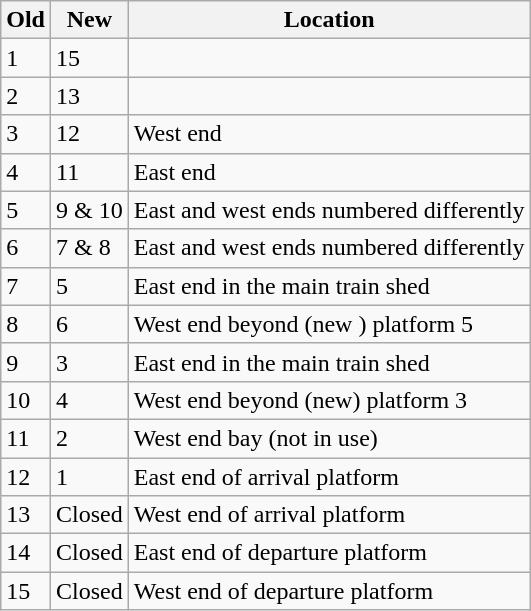<table class="wikitable">
<tr>
<th>Old</th>
<th>New</th>
<th>Location</th>
</tr>
<tr>
<td>1</td>
<td>15</td>
<td></td>
</tr>
<tr>
<td>2</td>
<td>13</td>
<td></td>
</tr>
<tr>
<td>3</td>
<td>12</td>
<td>West end</td>
</tr>
<tr>
<td>4</td>
<td>11</td>
<td>East end</td>
</tr>
<tr>
<td>5</td>
<td>9 & 10</td>
<td>East and west ends numbered differently</td>
</tr>
<tr>
<td>6</td>
<td>7 & 8</td>
<td>East and west ends numbered differently</td>
</tr>
<tr>
<td>7</td>
<td>5</td>
<td>East end in the main train shed</td>
</tr>
<tr>
<td>8</td>
<td>6</td>
<td>West end beyond (new ) platform 5</td>
</tr>
<tr>
<td>9</td>
<td>3</td>
<td>East end in the main train shed</td>
</tr>
<tr>
<td>10</td>
<td>4</td>
<td>West end beyond (new) platform 3</td>
</tr>
<tr>
<td>11</td>
<td>2</td>
<td>West end bay (not in use)</td>
</tr>
<tr>
<td>12</td>
<td>1</td>
<td>East end of arrival platform</td>
</tr>
<tr>
<td>13</td>
<td>Closed</td>
<td>West end of arrival platform</td>
</tr>
<tr>
<td>14</td>
<td>Closed</td>
<td>East end of departure platform</td>
</tr>
<tr>
<td>15</td>
<td>Closed</td>
<td>West end of departure platform</td>
</tr>
</table>
